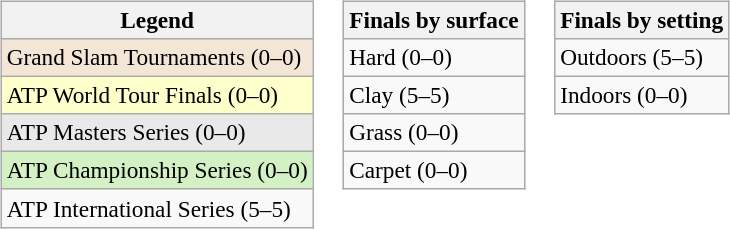<table>
<tr valign=top>
<td><br><table class=wikitable style=font-size:97%>
<tr>
<th>Legend</th>
</tr>
<tr style="background:#f3e6d7;">
<td>Grand Slam Tournaments (0–0)</td>
</tr>
<tr style="background:#ffc;">
<td>ATP World Tour Finals (0–0)</td>
</tr>
<tr style="background:#e9e9e9;">
<td>ATP Masters Series (0–0)</td>
</tr>
<tr style="background:#d4f1c5;">
<td>ATP Championship Series (0–0)</td>
</tr>
<tr>
<td>ATP International Series (5–5)</td>
</tr>
</table>
</td>
<td><br><table class=wikitable style=font-size:97%>
<tr>
<th>Finals by surface</th>
</tr>
<tr>
<td>Hard (0–0)</td>
</tr>
<tr>
<td>Clay (5–5)</td>
</tr>
<tr>
<td>Grass (0–0)</td>
</tr>
<tr>
<td>Carpet (0–0)</td>
</tr>
</table>
</td>
<td><br><table class=wikitable style=font-size:97%>
<tr>
<th>Finals by setting</th>
</tr>
<tr>
<td>Outdoors (5–5)</td>
</tr>
<tr>
<td>Indoors (0–0)</td>
</tr>
</table>
</td>
</tr>
</table>
